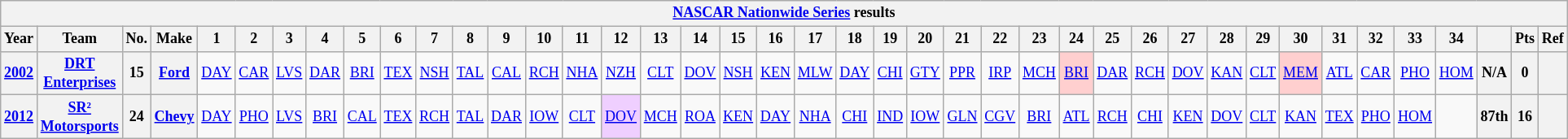<table class="wikitable" style="text-align:center; font-size:75%">
<tr>
<th colspan=41><a href='#'>NASCAR Nationwide Series</a> results</th>
</tr>
<tr>
<th>Year</th>
<th>Team</th>
<th>No.</th>
<th>Make</th>
<th>1</th>
<th>2</th>
<th>3</th>
<th>4</th>
<th>5</th>
<th>6</th>
<th>7</th>
<th>8</th>
<th>9</th>
<th>10</th>
<th>11</th>
<th>12</th>
<th>13</th>
<th>14</th>
<th>15</th>
<th>16</th>
<th>17</th>
<th>18</th>
<th>19</th>
<th>20</th>
<th>21</th>
<th>22</th>
<th>23</th>
<th>24</th>
<th>25</th>
<th>26</th>
<th>27</th>
<th>28</th>
<th>29</th>
<th>30</th>
<th>31</th>
<th>32</th>
<th>33</th>
<th>34</th>
<th></th>
<th>Pts</th>
<th>Ref</th>
</tr>
<tr>
<th><a href='#'>2002</a></th>
<th><a href='#'>DRT Enterprises</a></th>
<th>15</th>
<th><a href='#'>Ford</a></th>
<td><a href='#'>DAY</a></td>
<td><a href='#'>CAR</a></td>
<td><a href='#'>LVS</a></td>
<td><a href='#'>DAR</a></td>
<td><a href='#'>BRI</a></td>
<td><a href='#'>TEX</a></td>
<td><a href='#'>NSH</a></td>
<td><a href='#'>TAL</a></td>
<td><a href='#'>CAL</a></td>
<td><a href='#'>RCH</a></td>
<td><a href='#'>NHA</a></td>
<td><a href='#'>NZH</a></td>
<td><a href='#'>CLT</a></td>
<td><a href='#'>DOV</a></td>
<td><a href='#'>NSH</a></td>
<td><a href='#'>KEN</a></td>
<td><a href='#'>MLW</a></td>
<td><a href='#'>DAY</a></td>
<td><a href='#'>CHI</a></td>
<td><a href='#'>GTY</a></td>
<td><a href='#'>PPR</a></td>
<td><a href='#'>IRP</a></td>
<td><a href='#'>MCH</a></td>
<td style="background:#FFCFCF;"><a href='#'>BRI</a><br></td>
<td><a href='#'>DAR</a></td>
<td><a href='#'>RCH</a></td>
<td><a href='#'>DOV</a></td>
<td><a href='#'>KAN</a></td>
<td><a href='#'>CLT</a></td>
<td style="background:#FFCFCF;"><a href='#'>MEM</a><br></td>
<td><a href='#'>ATL</a></td>
<td><a href='#'>CAR</a></td>
<td><a href='#'>PHO</a></td>
<td><a href='#'>HOM</a></td>
<th>N/A</th>
<th>0</th>
<th></th>
</tr>
<tr>
<th><a href='#'>2012</a></th>
<th><a href='#'>SR² Motorsports</a></th>
<th>24</th>
<th><a href='#'>Chevy</a></th>
<td><a href='#'>DAY</a></td>
<td><a href='#'>PHO</a></td>
<td><a href='#'>LVS</a></td>
<td><a href='#'>BRI</a></td>
<td><a href='#'>CAL</a></td>
<td><a href='#'>TEX</a></td>
<td><a href='#'>RCH</a></td>
<td><a href='#'>TAL</a></td>
<td><a href='#'>DAR</a></td>
<td><a href='#'>IOW</a></td>
<td><a href='#'>CLT</a></td>
<td style="background:#EFCFFF;"><a href='#'>DOV</a><br></td>
<td><a href='#'>MCH</a></td>
<td><a href='#'>ROA</a></td>
<td><a href='#'>KEN</a></td>
<td><a href='#'>DAY</a></td>
<td><a href='#'>NHA</a></td>
<td><a href='#'>CHI</a></td>
<td><a href='#'>IND</a></td>
<td><a href='#'>IOW</a></td>
<td><a href='#'>GLN</a></td>
<td><a href='#'>CGV</a></td>
<td><a href='#'>BRI</a></td>
<td><a href='#'>ATL</a></td>
<td><a href='#'>RCH</a></td>
<td><a href='#'>CHI</a></td>
<td><a href='#'>KEN</a></td>
<td><a href='#'>DOV</a></td>
<td><a href='#'>CLT</a></td>
<td><a href='#'>KAN</a></td>
<td><a href='#'>TEX</a></td>
<td><a href='#'>PHO</a></td>
<td><a href='#'>HOM</a></td>
<td></td>
<th>87th</th>
<th>16</th>
<th></th>
</tr>
</table>
